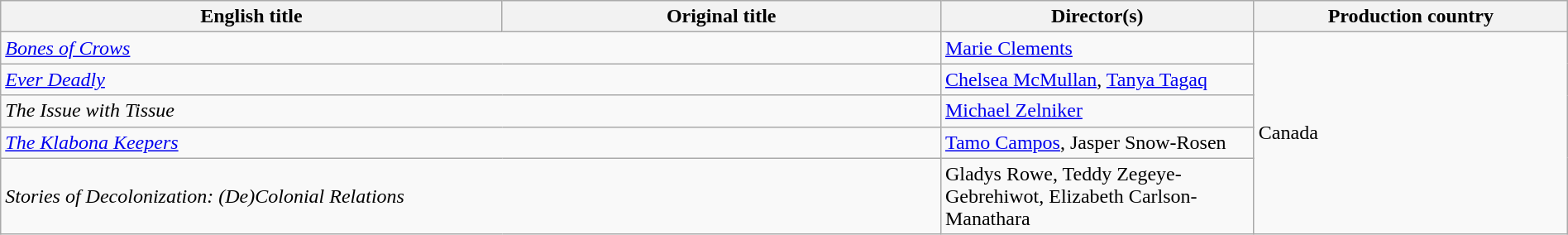<table class="wikitable" width=100%>
<tr>
<th scope="col" width="32%">English title</th>
<th scope="col" width="28%">Original title</th>
<th scope="col" width="20%">Director(s)</th>
<th scope="col" width="20%">Production country</th>
</tr>
<tr>
<td colspan=2><em><a href='#'>Bones of Crows</a></em></td>
<td><a href='#'>Marie Clements</a></td>
<td rowspan=5>Canada</td>
</tr>
<tr>
<td colspan=2><em><a href='#'>Ever Deadly</a></em></td>
<td><a href='#'>Chelsea McMullan</a>, <a href='#'>Tanya Tagaq</a></td>
</tr>
<tr>
<td colspan=2><em>The Issue with Tissue</em></td>
<td><a href='#'>Michael Zelniker</a></td>
</tr>
<tr>
<td colspan=2><em><a href='#'>The Klabona Keepers</a></em></td>
<td><a href='#'>Tamo Campos</a>, Jasper Snow-Rosen</td>
</tr>
<tr>
<td colspan=2><em>Stories of Decolonization: (De)Colonial Relations</em></td>
<td>Gladys Rowe, Teddy Zegeye-Gebrehiwot, Elizabeth Carlson-Manathara</td>
</tr>
</table>
